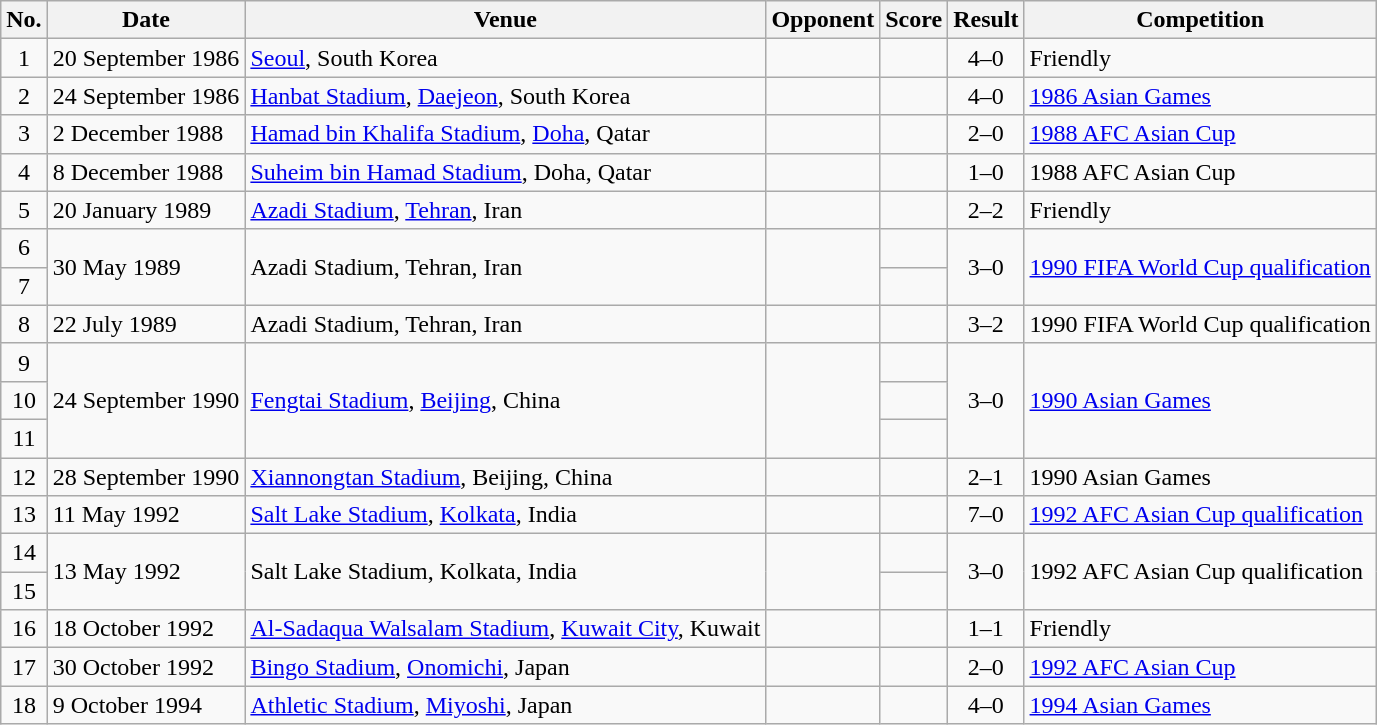<table class="wikitable sortable">
<tr>
<th scope="col">No.</th>
<th scope="col">Date</th>
<th scope="col">Venue</th>
<th scope="col">Opponent</th>
<th scope="col">Score</th>
<th scope="col">Result</th>
<th scope="col">Competition</th>
</tr>
<tr>
<td align="center">1</td>
<td>20 September 1986</td>
<td><a href='#'>Seoul</a>, South Korea</td>
<td></td>
<td></td>
<td align="center">4–0</td>
<td>Friendly</td>
</tr>
<tr>
<td align="center">2</td>
<td>24 September 1986</td>
<td><a href='#'>Hanbat Stadium</a>, <a href='#'>Daejeon</a>, South Korea</td>
<td></td>
<td></td>
<td align="center">4–0</td>
<td><a href='#'>1986 Asian Games</a></td>
</tr>
<tr>
<td align="center">3</td>
<td>2 December 1988</td>
<td><a href='#'>Hamad bin Khalifa Stadium</a>, <a href='#'>Doha</a>, Qatar</td>
<td></td>
<td></td>
<td align="center">2–0</td>
<td><a href='#'>1988 AFC Asian Cup</a></td>
</tr>
<tr>
<td align="center">4</td>
<td>8 December 1988</td>
<td><a href='#'>Suheim bin Hamad Stadium</a>, Doha, Qatar</td>
<td></td>
<td></td>
<td align="center">1–0</td>
<td>1988 AFC Asian Cup</td>
</tr>
<tr>
<td align="center">5</td>
<td>20 January 1989</td>
<td><a href='#'>Azadi Stadium</a>, <a href='#'>Tehran</a>, Iran</td>
<td></td>
<td></td>
<td align="center">2–2</td>
<td>Friendly</td>
</tr>
<tr>
<td align="center">6</td>
<td rowspan="2">30 May 1989</td>
<td rowspan="2">Azadi Stadium, Tehran, Iran</td>
<td rowspan="2"></td>
<td></td>
<td rowspan="2" style="text-align:center">3–0</td>
<td rowspan="2"><a href='#'>1990 FIFA World Cup qualification</a></td>
</tr>
<tr>
<td align="center">7</td>
<td></td>
</tr>
<tr>
<td align="center">8</td>
<td>22 July 1989</td>
<td>Azadi Stadium, Tehran, Iran</td>
<td></td>
<td></td>
<td align="center">3–2</td>
<td>1990 FIFA World Cup qualification</td>
</tr>
<tr>
<td align="center">9</td>
<td rowspan="3">24 September 1990</td>
<td rowspan="3"><a href='#'>Fengtai Stadium</a>, <a href='#'>Beijing</a>, China</td>
<td rowspan="3"></td>
<td></td>
<td rowspan="3" style="text-align:center">3–0</td>
<td rowspan="3"><a href='#'>1990 Asian Games</a></td>
</tr>
<tr>
<td align="center">10</td>
<td></td>
</tr>
<tr>
<td align="center">11</td>
<td></td>
</tr>
<tr>
<td align="center">12</td>
<td>28 September 1990</td>
<td><a href='#'>Xiannongtan Stadium</a>, Beijing, China</td>
<td></td>
<td></td>
<td align="center">2–1</td>
<td>1990 Asian Games</td>
</tr>
<tr>
<td align="center">13</td>
<td>11 May 1992</td>
<td><a href='#'>Salt Lake Stadium</a>, <a href='#'>Kolkata</a>, India</td>
<td></td>
<td></td>
<td align="center">7–0</td>
<td><a href='#'>1992 AFC Asian Cup qualification</a></td>
</tr>
<tr>
<td align="center">14</td>
<td rowspan="2">13 May 1992</td>
<td rowspan="2">Salt Lake Stadium, Kolkata, India</td>
<td rowspan="2"></td>
<td></td>
<td rowspan="2" style="text-align:center">3–0</td>
<td rowspan="2">1992 AFC Asian Cup qualification</td>
</tr>
<tr>
<td align="center">15</td>
<td></td>
</tr>
<tr>
<td align="center">16</td>
<td>18 October 1992</td>
<td><a href='#'>Al-Sadaqua Walsalam Stadium</a>, <a href='#'>Kuwait City</a>, Kuwait</td>
<td></td>
<td></td>
<td align="center">1–1</td>
<td>Friendly</td>
</tr>
<tr>
<td align="center">17</td>
<td>30 October 1992</td>
<td><a href='#'>Bingo Stadium</a>, <a href='#'>Onomichi</a>, Japan</td>
<td></td>
<td></td>
<td align="center">2–0</td>
<td><a href='#'>1992 AFC Asian Cup</a></td>
</tr>
<tr>
<td align="center">18</td>
<td>9 October 1994</td>
<td><a href='#'>Athletic Stadium</a>, <a href='#'>Miyoshi</a>, Japan</td>
<td></td>
<td></td>
<td align="center">4–0</td>
<td><a href='#'>1994 Asian Games</a></td>
</tr>
</table>
